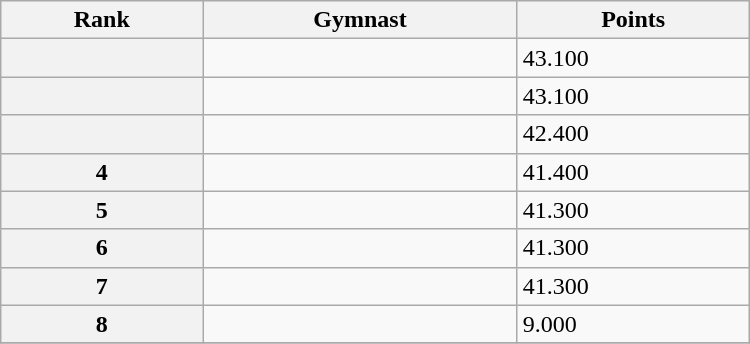<table class="wikitable" width=500>
<tr bgcolor="#efefef">
<th>Rank</th>
<th>Gymnast</th>
<th>Points</th>
</tr>
<tr>
<th></th>
<td></td>
<td>43.100</td>
</tr>
<tr>
<th></th>
<td></td>
<td>43.100</td>
</tr>
<tr>
<th></th>
<td></td>
<td>42.400</td>
</tr>
<tr>
<th>4</th>
<td></td>
<td>41.400</td>
</tr>
<tr>
<th>5</th>
<td></td>
<td>41.300</td>
</tr>
<tr>
<th>6</th>
<td></td>
<td>41.300</td>
</tr>
<tr>
<th>7</th>
<td></td>
<td>41.300</td>
</tr>
<tr>
<th>8</th>
<td></td>
<td>9.000</td>
</tr>
<tr>
</tr>
</table>
